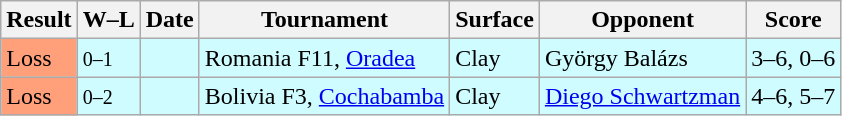<table class="sortable wikitable">
<tr>
<th>Result</th>
<th class="unsortable">W–L</th>
<th>Date</th>
<th>Tournament</th>
<th>Surface</th>
<th>Opponent</th>
<th class="unsortable">Score</th>
</tr>
<tr style="background:#cffcff;">
<td style="background:#ffa07a;">Loss</td>
<td><small>0–1</small></td>
<td></td>
<td>Romania F11, <a href='#'>Oradea</a></td>
<td>Clay</td>
<td> György Balázs</td>
<td>3–6, 0–6</td>
</tr>
<tr style="background:#cffcff;">
<td style="background:#ffa07a;">Loss</td>
<td><small>0–2</small></td>
<td></td>
<td>Bolivia F3, <a href='#'>Cochabamba</a></td>
<td>Clay</td>
<td> <a href='#'>Diego Schwartzman</a></td>
<td>4–6, 5–7</td>
</tr>
</table>
